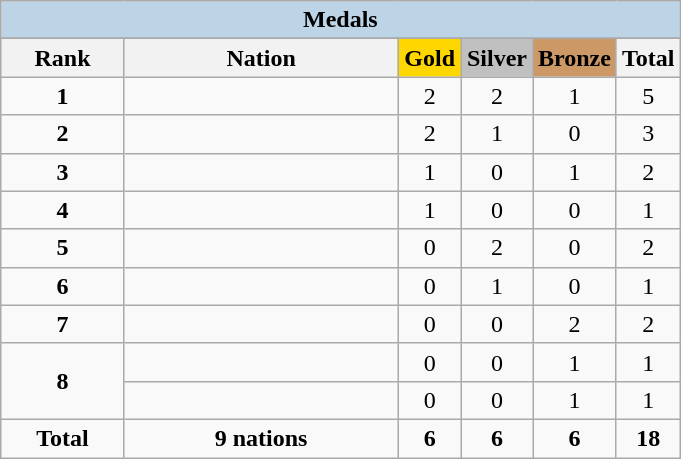<table class="wikitable" style="text-align:center">
<tr>
<td colspan="6" style="background:#BCD4E6"><strong>Medals</strong></td>
</tr>
<tr>
</tr>
<tr style="background-color:#EDEDED;">
<th width="75px" class="hintergrundfarbe5">Rank</th>
<th width="175px" class="hintergrundfarbe6">Nation</th>
<th style="background:    gold; width:35px ">Gold</th>
<th style="background:  silver; width:35px ">Silver</th>
<th style="background: #CC9966; width:35px ">Bronze</th>
<th width="35px">Total</th>
</tr>
<tr>
<td><strong>1</strong></td>
<td align=left></td>
<td>2</td>
<td>2</td>
<td>1</td>
<td>5</td>
</tr>
<tr>
<td><strong>2</strong></td>
<td align=left></td>
<td>2</td>
<td>1</td>
<td>0</td>
<td>3</td>
</tr>
<tr>
<td><strong>3</strong></td>
<td align=left></td>
<td>1</td>
<td>0</td>
<td>1</td>
<td>2</td>
</tr>
<tr>
<td><strong>4</strong></td>
<td align=left></td>
<td>1</td>
<td>0</td>
<td>0</td>
<td>1</td>
</tr>
<tr>
<td><strong>5</strong></td>
<td align=left></td>
<td>0</td>
<td>2</td>
<td>0</td>
<td>2</td>
</tr>
<tr>
<td><strong>6</strong></td>
<td align=left></td>
<td>0</td>
<td>1</td>
<td>0</td>
<td>1</td>
</tr>
<tr>
<td><strong>7</strong></td>
<td align=left></td>
<td>0</td>
<td>0</td>
<td>2</td>
<td>2</td>
</tr>
<tr>
<td rowspan="2"><strong>8</strong></td>
<td align=left><em></em></td>
<td>0</td>
<td>0</td>
<td>1</td>
<td>1</td>
</tr>
<tr>
<td align=left></td>
<td>0</td>
<td>0</td>
<td>1</td>
<td>1</td>
</tr>
<tr>
<td><strong>Total</strong></td>
<td><strong>9 nations</strong></td>
<td><strong>6</strong></td>
<td><strong>6</strong></td>
<td><strong>6</strong></td>
<td><strong>18</strong></td>
</tr>
</table>
